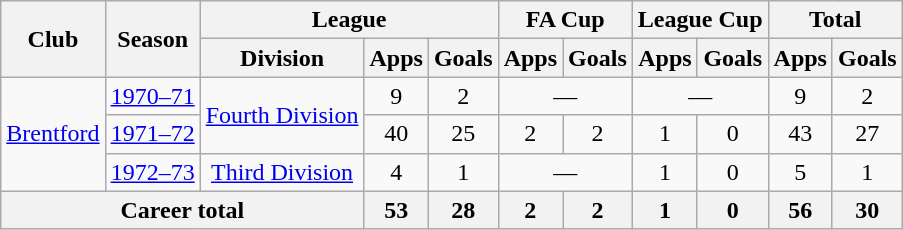<table class="wikitable" style="text-align: center;">
<tr>
<th rowspan="2">Club</th>
<th rowspan="2">Season</th>
<th colspan="3">League</th>
<th colspan="2">FA Cup</th>
<th colspan="2">League Cup</th>
<th colspan="2">Total</th>
</tr>
<tr>
<th>Division</th>
<th>Apps</th>
<th>Goals</th>
<th>Apps</th>
<th>Goals</th>
<th>Apps</th>
<th>Goals</th>
<th>Apps</th>
<th>Goals</th>
</tr>
<tr>
<td rowspan="3"><a href='#'>Brentford</a></td>
<td><a href='#'>1970–71</a></td>
<td rowspan="2"><a href='#'>Fourth Division</a></td>
<td>9</td>
<td>2</td>
<td colspan="2">—</td>
<td colspan="2">—</td>
<td>9</td>
<td>2</td>
</tr>
<tr>
<td><a href='#'>1971–72</a></td>
<td>40</td>
<td>25</td>
<td>2</td>
<td>2</td>
<td>1</td>
<td>0</td>
<td>43</td>
<td>27</td>
</tr>
<tr>
<td><a href='#'>1972–73</a></td>
<td><a href='#'>Third Division</a></td>
<td>4</td>
<td>1</td>
<td colspan="2">—</td>
<td>1</td>
<td>0</td>
<td>5</td>
<td>1</td>
</tr>
<tr>
<th colspan="3">Career total</th>
<th>53</th>
<th>28</th>
<th>2</th>
<th>2</th>
<th>1</th>
<th>0</th>
<th>56</th>
<th>30</th>
</tr>
</table>
